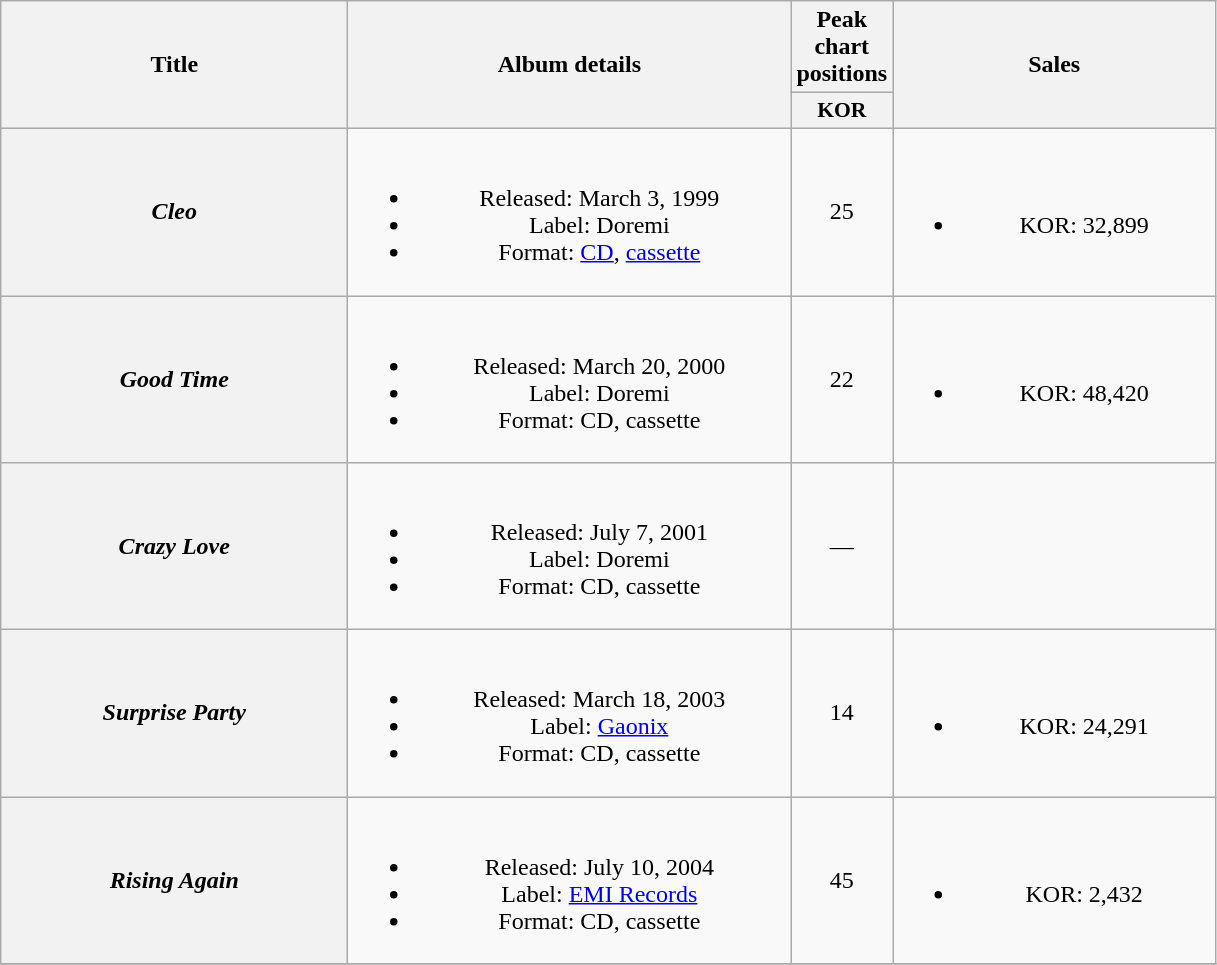<table class="wikitable plainrowheaders" style="text-align:center;">
<tr>
<th scope="col" rowspan="2" style="width:14em;">Title</th>
<th scope="col" rowspan="2" style="width:18em;">Album details</th>
<th scope="col" colspan="1">Peak chart positions</th>
<th scope="col" rowspan="2" style="width:13em;">Sales</th>
</tr>
<tr>
<th scope="col" style="width:3em;font-size:90%;">KOR<br></th>
</tr>
<tr>
<th scope="row"><em>Cleo</em></th>
<td><br><ul><li>Released: March 3, 1999</li><li>Label: Doremi</li><li>Format: <a href='#'>CD</a>, <a href='#'>cassette</a></li></ul></td>
<td>25</td>
<td><br><ul><li>KOR: 32,899</li></ul></td>
</tr>
<tr>
<th scope="row"><em>Good Time</em></th>
<td><br><ul><li>Released: March 20, 2000</li><li>Label: Doremi</li><li>Format: CD, cassette</li></ul></td>
<td>22</td>
<td><br><ul><li>KOR: 48,420</li></ul></td>
</tr>
<tr>
<th scope="row"><em>Crazy Love</em></th>
<td><br><ul><li>Released: July 7, 2001</li><li>Label: Doremi</li><li>Format: CD, cassette</li></ul></td>
<td>—</td>
<td></td>
</tr>
<tr>
<th scope="row"><em>Surprise Party</em></th>
<td><br><ul><li>Released: March 18, 2003</li><li>Label: <a href='#'>Gaonix</a></li><li>Format: CD, cassette</li></ul></td>
<td>14</td>
<td><br><ul><li>KOR: 24,291</li></ul></td>
</tr>
<tr>
<th scope="row"><em>Rising Again</em></th>
<td><br><ul><li>Released: July 10, 2004</li><li>Label: <a href='#'>EMI Records</a></li><li>Format: CD, cassette</li></ul></td>
<td>45</td>
<td><br><ul><li>KOR: 2,432</li></ul></td>
</tr>
<tr>
</tr>
</table>
